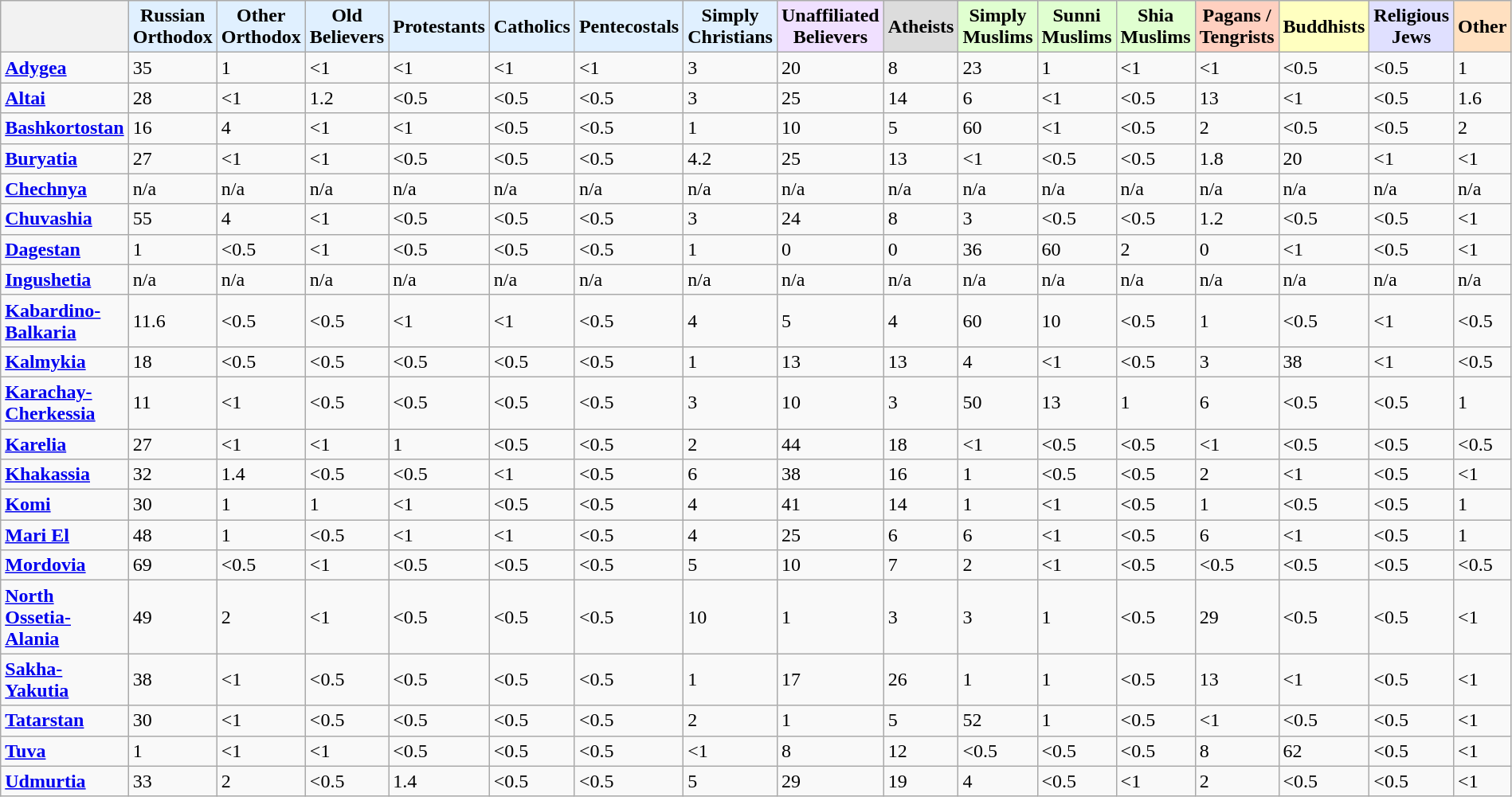<table class="wikitable">
<tr>
<th></th>
<th style="background:#E0F0FF;">Russian Orthodox</th>
<th style="background:#E0F0FF;">Other Orthodox</th>
<th style="background:#E0F0FF;">Old Believers</th>
<th style="background:#E0F0FF;">Protestants</th>
<th style="background:#E0F0FF;">Catholics</th>
<th style="background:#E0F0FF;">Pentecostals</th>
<th style="background:#E0F0FF;">Simply Christians</th>
<th style="background:#F0E0FF;">Unaffiliated Believers</th>
<th style="background:#DCDCDC;">Atheists</th>
<th style="background:#E0FFD0;">Simply Muslims</th>
<th style="background:#E0FFD0;">Sunni Muslims</th>
<th style="background:#E0FFD0;">Shia Muslims</th>
<th style="background:#FFD0C0;">Pagans / Tengrists</th>
<th style="background:#FFFFC0;">Buddhists</th>
<th style="background:#E0E0FF;">Religious Jews</th>
<th style="background:#FFE0C0;">Other</th>
</tr>
<tr>
<td><strong><a href='#'>Adygea</a></strong></td>
<td>35</td>
<td>1</td>
<td><1</td>
<td><1</td>
<td><1</td>
<td><1</td>
<td>3</td>
<td>20</td>
<td>8</td>
<td>23</td>
<td>1</td>
<td><1</td>
<td><1</td>
<td><0.5</td>
<td><0.5</td>
<td>1</td>
</tr>
<tr>
<td><strong><a href='#'>Altai</a></strong></td>
<td>28</td>
<td><1</td>
<td>1.2</td>
<td><0.5</td>
<td><0.5</td>
<td><0.5</td>
<td>3</td>
<td>25</td>
<td>14</td>
<td>6</td>
<td><1</td>
<td><0.5</td>
<td>13</td>
<td><1</td>
<td><0.5</td>
<td>1.6</td>
</tr>
<tr>
<td><strong><a href='#'>Bashkortostan</a></strong></td>
<td>16</td>
<td>4</td>
<td><1</td>
<td><1</td>
<td><0.5</td>
<td><0.5</td>
<td>1</td>
<td>10</td>
<td>5</td>
<td>60</td>
<td><1</td>
<td><0.5</td>
<td>2</td>
<td><0.5</td>
<td><0.5</td>
<td>2</td>
</tr>
<tr>
<td><strong><a href='#'>Buryatia</a></strong></td>
<td>27</td>
<td><1</td>
<td><1</td>
<td><0.5</td>
<td><0.5</td>
<td><0.5</td>
<td>4.2</td>
<td>25</td>
<td>13</td>
<td><1</td>
<td><0.5</td>
<td><0.5</td>
<td>1.8</td>
<td>20</td>
<td><1</td>
<td><1</td>
</tr>
<tr>
<td><strong><a href='#'>Chechnya</a></strong></td>
<td>n/a</td>
<td>n/a</td>
<td>n/a</td>
<td>n/a</td>
<td>n/a</td>
<td>n/a</td>
<td>n/a</td>
<td>n/a</td>
<td>n/a</td>
<td>n/a</td>
<td>n/a</td>
<td>n/a</td>
<td>n/a</td>
<td>n/a</td>
<td>n/a</td>
<td>n/a</td>
</tr>
<tr>
<td><strong><a href='#'>Chuvashia</a></strong></td>
<td>55</td>
<td>4</td>
<td><1</td>
<td><0.5</td>
<td><0.5</td>
<td><0.5</td>
<td>3</td>
<td>24</td>
<td>8</td>
<td>3</td>
<td><0.5</td>
<td><0.5</td>
<td>1.2</td>
<td><0.5</td>
<td><0.5</td>
<td><1</td>
</tr>
<tr 1>
<td><strong><a href='#'>Dagestan</a></strong></td>
<td>1</td>
<td><0.5</td>
<td><1</td>
<td><0.5</td>
<td><0.5</td>
<td><0.5</td>
<td>1</td>
<td>0</td>
<td>0</td>
<td>36</td>
<td>60</td>
<td>2</td>
<td>0</td>
<td><1</td>
<td><0.5</td>
<td><1</td>
</tr>
<tr>
<td><strong><a href='#'>Ingushetia</a></strong></td>
<td>n/a</td>
<td>n/a</td>
<td>n/a</td>
<td>n/a</td>
<td>n/a</td>
<td>n/a</td>
<td>n/a</td>
<td>n/a</td>
<td>n/a</td>
<td>n/a</td>
<td>n/a</td>
<td>n/a</td>
<td>n/a</td>
<td>n/a</td>
<td>n/a</td>
<td>n/a</td>
</tr>
<tr>
<td><strong><a href='#'>Kabardino-Balkaria</a></strong></td>
<td>11.6</td>
<td><0.5</td>
<td><0.5</td>
<td><1</td>
<td><1</td>
<td><0.5</td>
<td>4</td>
<td>5</td>
<td>4</td>
<td>60</td>
<td>10</td>
<td><0.5</td>
<td>1</td>
<td><0.5</td>
<td><1</td>
<td><0.5</td>
</tr>
<tr>
<td><strong><a href='#'>Kalmykia</a></strong></td>
<td>18</td>
<td><0.5</td>
<td><0.5</td>
<td><0.5</td>
<td><0.5</td>
<td><0.5</td>
<td>1</td>
<td>13</td>
<td>13</td>
<td>4</td>
<td><1</td>
<td><0.5</td>
<td>3</td>
<td>38</td>
<td><1</td>
<td><0.5</td>
</tr>
<tr>
<td><strong><a href='#'>Karachay-Cherkessia</a></strong></td>
<td>11</td>
<td><1</td>
<td><0.5</td>
<td><0.5</td>
<td><0.5</td>
<td><0.5</td>
<td>3</td>
<td>10</td>
<td>3</td>
<td>50</td>
<td>13</td>
<td>1</td>
<td>6</td>
<td><0.5</td>
<td><0.5</td>
<td>1</td>
</tr>
<tr>
<td><strong><a href='#'> Karelia</a></strong></td>
<td>27</td>
<td><1</td>
<td><1</td>
<td>1</td>
<td><0.5</td>
<td><0.5</td>
<td>2</td>
<td>44</td>
<td>18</td>
<td><1</td>
<td><0.5</td>
<td><0.5</td>
<td><1</td>
<td><0.5</td>
<td><0.5</td>
<td><0.5</td>
</tr>
<tr>
<td><strong><a href='#'>Khakassia</a></strong></td>
<td>32</td>
<td>1.4</td>
<td><0.5</td>
<td><0.5</td>
<td><1</td>
<td><0.5</td>
<td>6</td>
<td>38</td>
<td>16</td>
<td>1</td>
<td><0.5</td>
<td><0.5</td>
<td>2</td>
<td><1</td>
<td><0.5</td>
<td><1</td>
</tr>
<tr>
<td><strong><a href='#'>Komi</a></strong></td>
<td>30</td>
<td>1</td>
<td>1</td>
<td><1</td>
<td><0.5</td>
<td><0.5</td>
<td>4</td>
<td>41</td>
<td>14</td>
<td>1</td>
<td><1</td>
<td><0.5</td>
<td>1</td>
<td><0.5</td>
<td><0.5</td>
<td>1</td>
</tr>
<tr>
<td><strong><a href='#'>Mari El</a></strong></td>
<td>48</td>
<td>1</td>
<td><0.5</td>
<td><1</td>
<td><1</td>
<td><0.5</td>
<td>4</td>
<td>25</td>
<td>6</td>
<td>6</td>
<td><1</td>
<td><0.5</td>
<td>6</td>
<td><1</td>
<td><0.5</td>
<td>1</td>
</tr>
<tr>
<td><strong><a href='#'>Mordovia</a></strong></td>
<td>69</td>
<td><0.5</td>
<td><1</td>
<td><0.5</td>
<td><0.5</td>
<td><0.5</td>
<td>5</td>
<td>10</td>
<td>7</td>
<td>2</td>
<td><1</td>
<td><0.5</td>
<td><0.5</td>
<td><0.5</td>
<td><0.5</td>
<td><0.5</td>
</tr>
<tr>
<td><strong><a href='#'>North Ossetia-Alania</a></strong></td>
<td>49</td>
<td>2</td>
<td><1</td>
<td><0.5</td>
<td><0.5</td>
<td><0.5</td>
<td>10</td>
<td>1</td>
<td>3</td>
<td>3</td>
<td>1</td>
<td><0.5</td>
<td>29</td>
<td><0.5</td>
<td><0.5</td>
<td><1</td>
</tr>
<tr>
<td><strong><a href='#'>Sakha-Yakutia</a></strong></td>
<td>38</td>
<td><1</td>
<td><0.5</td>
<td><0.5</td>
<td><0.5</td>
<td><0.5</td>
<td>1</td>
<td>17</td>
<td>26</td>
<td>1</td>
<td>1</td>
<td><0.5</td>
<td>13</td>
<td><1</td>
<td><0.5</td>
<td><1</td>
</tr>
<tr>
<td><strong><a href='#'>Tatarstan</a></strong></td>
<td>30</td>
<td><1</td>
<td><0.5</td>
<td><0.5</td>
<td><0.5</td>
<td><0.5</td>
<td>2</td>
<td>1</td>
<td>5</td>
<td>52</td>
<td>1</td>
<td><0.5</td>
<td><1</td>
<td><0.5</td>
<td><0.5</td>
<td><1</td>
</tr>
<tr>
<td><strong><a href='#'>Tuva</a></strong></td>
<td>1</td>
<td><1</td>
<td><1</td>
<td><0.5</td>
<td><0.5</td>
<td><0.5</td>
<td><1</td>
<td>8</td>
<td>12</td>
<td><0.5</td>
<td><0.5</td>
<td><0.5</td>
<td>8</td>
<td>62</td>
<td><0.5</td>
<td><1</td>
</tr>
<tr>
<td><strong><a href='#'>Udmurtia</a></strong></td>
<td>33</td>
<td>2</td>
<td><0.5</td>
<td>1.4</td>
<td><0.5</td>
<td><0.5</td>
<td>5</td>
<td>29</td>
<td>19</td>
<td>4</td>
<td><0.5</td>
<td><1</td>
<td>2</td>
<td><0.5</td>
<td><0.5</td>
<td><1</td>
</tr>
</table>
